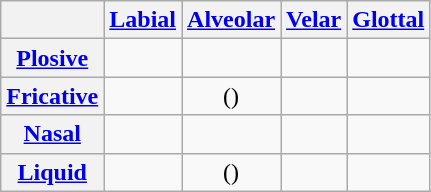<table class="wikitable" style="text-align:center;">
<tr>
<th></th>
<th><a href='#'>Labial</a></th>
<th><a href='#'>Alveolar</a></th>
<th><a href='#'>Velar</a></th>
<th><a href='#'>Glottal</a></th>
</tr>
<tr>
<th><a href='#'>Plosive</a></th>
<td></td>
<td></td>
<td></td>
<td></td>
</tr>
<tr>
<th><a href='#'>Fricative</a></th>
<td>  </td>
<td>()</td>
<td></td>
<td></td>
</tr>
<tr>
<th><a href='#'>Nasal</a></th>
<td></td>
<td></td>
<td></td>
<td></td>
</tr>
<tr>
<th><a href='#'>Liquid</a></th>
<td></td>
<td> ()</td>
<td></td>
<td></td>
</tr>
</table>
